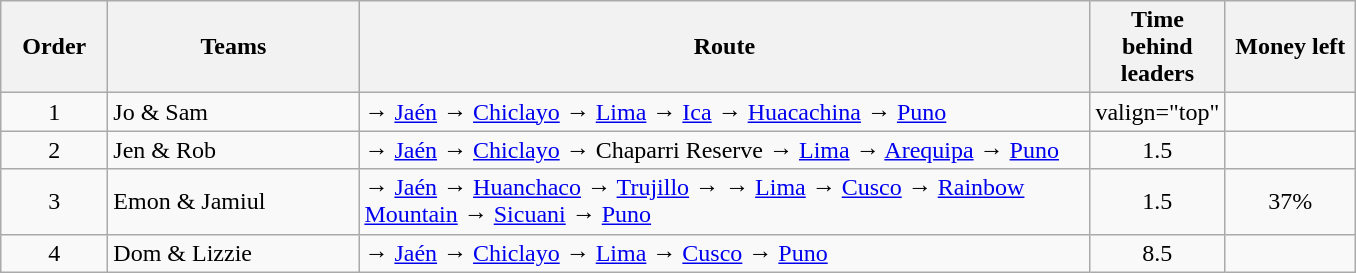<table class="wikitable sortable" style="text-align:center">
<tr>
<th style="width:4em">Order</th>
<th style="width:10em">Teams</th>
<th style="width:30em">Route</th>
<th style="width:5em">Time behind leaders</th>
<th style="width:5em">Money left</th>
</tr>
<tr>
<td>1</td>
<td style="text-align:left">Jo & Sam</td>
<td style="text-align:left"> → <a href='#'>Jaén</a>   → <a href='#'>Chiclayo</a>  → <a href='#'>Lima</a>  → <a href='#'>Ica</a> → <a href='#'>Huacachina</a>   → <a href='#'>Puno</a></td>
<td>valign="top" </td>
<td></td>
</tr>
<tr>
<td>2</td>
<td style="text-align:left">Jen & Rob</td>
<td style="text-align:left"> → <a href='#'>Jaén</a>   → <a href='#'>Chiclayo</a>  → Chaparri Reserve   → <a href='#'>Lima</a>  → <a href='#'>Arequipa</a>  → <a href='#'>Puno</a></td>
<td>1.5</td>
<td></td>
</tr>
<tr>
<td>3</td>
<td style="text-align:left">Emon & Jamiul</td>
<td style="text-align:left"> → <a href='#'>Jaén</a>   → <a href='#'>Huanchaco</a>  → <a href='#'>Trujillo</a> →   → <a href='#'>Lima</a>  → <a href='#'>Cusco</a>  → <a href='#'>Rainbow Mountain</a>     → <a href='#'>Sicuani</a>   → <a href='#'>Puno</a></td>
<td>1.5</td>
<td>37%</td>
</tr>
<tr>
<td>4</td>
<td style="text-align:left">Dom & Lizzie</td>
<td style="text-align:left"> → <a href='#'>Jaén</a>   → <a href='#'>Chiclayo</a>  → <a href='#'>Lima</a>  → <a href='#'>Cusco</a>    → <a href='#'>Puno</a></td>
<td>8.5</td>
<td></td>
</tr>
</table>
